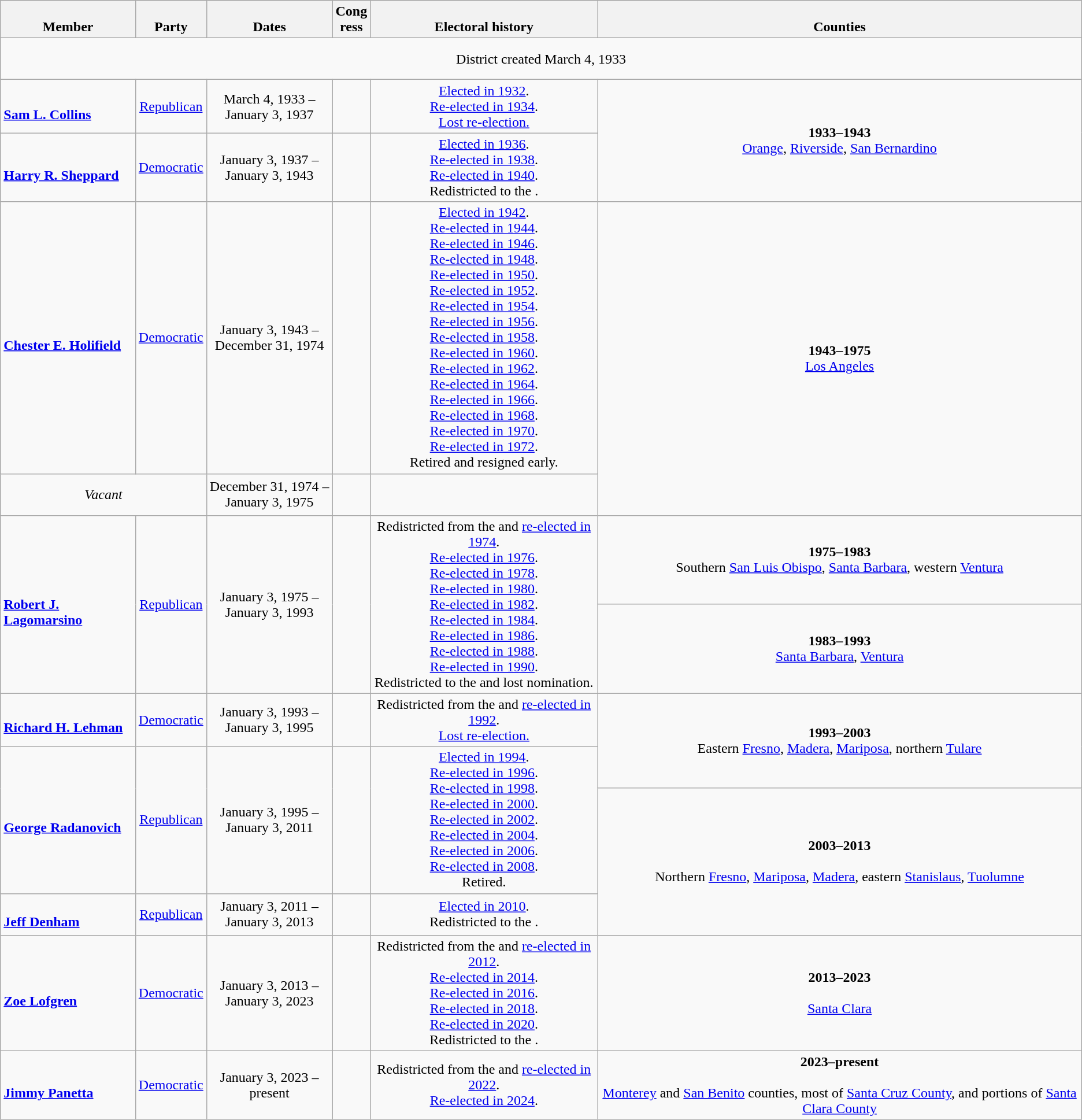<table class=wikitable style="text-align:center">
<tr valign=bottom>
<th>Member</th>
<th>Party</th>
<th>Dates</th>
<th>Cong<br>ress</th>
<th>Electoral history</th>
<th>Counties</th>
</tr>
<tr style="height:3em">
<td colspan=6>District created March 4, 1933</td>
</tr>
<tr style="height:3em">
<td align=left><br><strong><a href='#'>Sam L. Collins</a></strong><br></td>
<td><a href='#'>Republican</a></td>
<td nowrap>March 4, 1933 –<br>January 3, 1937</td>
<td></td>
<td><a href='#'>Elected in 1932</a>.<br><a href='#'>Re-elected in 1934</a>.<br><a href='#'>Lost re-election.</a></td>
<td rowspan=2><strong>1933–1943</strong><br><a href='#'>Orange</a>, <a href='#'>Riverside</a>, <a href='#'>San Bernardino</a></td>
</tr>
<tr style="height:3em">
<td align=left><br><strong><a href='#'>Harry R. Sheppard</a></strong><br></td>
<td><a href='#'>Democratic</a></td>
<td nowrap>January 3, 1937 –<br>January 3, 1943</td>
<td></td>
<td><a href='#'>Elected in 1936</a>.<br><a href='#'>Re-elected in 1938</a>.<br><a href='#'>Re-elected in 1940</a>.<br>Redistricted to the .</td>
</tr>
<tr style="height:3em">
<td align=left><br><strong><a href='#'>Chester E. Holifield</a></strong><br></td>
<td><a href='#'>Democratic</a></td>
<td nowrap>January 3, 1943 –<br>December 31, 1974</td>
<td></td>
<td><a href='#'>Elected in 1942</a>.<br><a href='#'>Re-elected in 1944</a>.<br><a href='#'>Re-elected in 1946</a>.<br><a href='#'>Re-elected in 1948</a>.<br><a href='#'>Re-elected in 1950</a>.<br><a href='#'>Re-elected in 1952</a>.<br><a href='#'>Re-elected in 1954</a>.<br><a href='#'>Re-elected in 1956</a>.<br><a href='#'>Re-elected in 1958</a>.<br><a href='#'>Re-elected in 1960</a>.<br><a href='#'>Re-elected in 1962</a>.<br><a href='#'>Re-elected in 1964</a>.<br><a href='#'>Re-elected in 1966</a>.<br><a href='#'>Re-elected in 1968</a>.<br><a href='#'>Re-elected in 1970</a>.<br><a href='#'>Re-elected in 1972</a>.<br>Retired and resigned early.</td>
<td rowspan=2><strong>1943–1975</strong><br><a href='#'>Los Angeles</a></td>
</tr>
<tr style="height:3em">
<td colspan=2><em>Vacant</em></td>
<td nowrap>December 31, 1974 –<br>January 3, 1975</td>
<td></td>
</tr>
<tr style="height:3em">
<td rowspan=2 align=left><br><strong><a href='#'>Robert J. Lagomarsino</a></strong><br></td>
<td rowspan=2 ><a href='#'>Republican</a></td>
<td rowspan=2 nowrap>January 3, 1975 –<br>January 3, 1993</td>
<td rowspan=2></td>
<td rowspan=2>Redistricted from the  and <a href='#'>re-elected in 1974</a>.<br><a href='#'>Re-elected in 1976</a>.<br><a href='#'>Re-elected in 1978</a>.<br><a href='#'>Re-elected in 1980</a>.<br><a href='#'>Re-elected in 1982</a>.<br><a href='#'>Re-elected in 1984</a>.<br><a href='#'>Re-elected in 1986</a>.<br><a href='#'>Re-elected in 1988</a>.<br><a href='#'>Re-elected in 1990</a>.<br>Redistricted to the  and lost nomination.</td>
<td><strong>1975–1983</strong><br>Southern <a href='#'>San Luis Obispo</a>, <a href='#'>Santa Barbara</a>, western <a href='#'>Ventura</a></td>
</tr>
<tr style="height:3em">
<td><strong>1983–1993</strong><br><a href='#'>Santa Barbara</a>, <a href='#'>Ventura</a></td>
</tr>
<tr style="height:3em">
<td align=left><br><strong><a href='#'>Richard H. Lehman</a></strong><br></td>
<td><a href='#'>Democratic</a></td>
<td nowrap>January 3, 1993 –<br>January 3, 1995</td>
<td></td>
<td>Redistricted from the  and <a href='#'>re-elected in 1992</a>.<br><a href='#'>Lost re-election.</a></td>
<td rowspan=2><strong>1993–2003</strong><br>Eastern <a href='#'>Fresno</a>, <a href='#'>Madera</a>, <a href='#'>Mariposa</a>, northern <a href='#'>Tulare</a></td>
</tr>
<tr style="height:3em">
<td rowspan=2 align=left><br><strong><a href='#'>George Radanovich</a></strong><br></td>
<td rowspan=2 ><a href='#'>Republican</a></td>
<td rowspan=2 nowrap>January 3, 1995 –<br>January 3, 2011</td>
<td rowspan=2></td>
<td rowspan=2><a href='#'>Elected in 1994</a>.<br><a href='#'>Re-elected in 1996</a>.<br><a href='#'>Re-elected in 1998</a>.<br><a href='#'>Re-elected in 2000</a>.<br><a href='#'>Re-elected in 2002</a>.<br><a href='#'>Re-elected in 2004</a>.<br><a href='#'>Re-elected in 2006</a>.<br><a href='#'>Re-elected in 2008</a>.<br>Retired.</td>
</tr>
<tr style="height:3em">
<td rowspan=2><strong>2003–2013</strong><br><br>Northern <a href='#'>Fresno</a>, <a href='#'>Mariposa</a>, <a href='#'>Madera</a>, eastern <a href='#'>Stanislaus</a>, <a href='#'>Tuolumne</a></td>
</tr>
<tr style="height:3em">
<td align=left><br><strong><a href='#'>Jeff Denham</a></strong><br></td>
<td><a href='#'>Republican</a></td>
<td nowrap>January 3, 2011 –<br>January 3, 2013</td>
<td></td>
<td><a href='#'>Elected in 2010</a>.<br>Redistricted to the .</td>
</tr>
<tr style="height:3em">
<td align=left><br><strong><a href='#'>Zoe Lofgren</a></strong><br></td>
<td><a href='#'>Democratic</a></td>
<td nowrap>January 3, 2013 –<br>January 3, 2023</td>
<td></td>
<td>Redistricted from the  and <a href='#'>re-elected in 2012</a>.<br><a href='#'>Re-elected in 2014</a>.<br><a href='#'>Re-elected in 2016</a>.<br><a href='#'>Re-elected in 2018</a>.<br><a href='#'>Re-elected in 2020</a>.<br>Redistricted to the .</td>
<td><strong>2013–2023</strong><br><br><a href='#'>Santa Clara</a></td>
</tr>
<tr style="height:3em">
<td align=left><br><strong><a href='#'>Jimmy Panetta</a></strong><br></td>
<td><a href='#'>Democratic</a></td>
<td nowrap>January 3, 2023 –<br>present</td>
<td></td>
<td>Redistricted from the  and <a href='#'>re-elected in 2022</a>.<br><a href='#'>Re-elected in 2024</a>.</td>
<td><strong>2023–present</strong><br><br><a href='#'>Monterey</a> and <a href='#'>San Benito</a> counties, most of <a href='#'>Santa Cruz County</a>, and portions of <a href='#'>Santa Clara County</a></td>
</tr>
</table>
